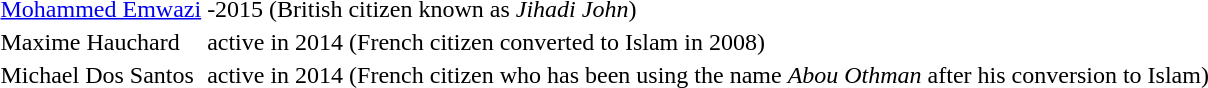<table>
<tr>
<td><a href='#'>Mohammed Emwazi</a></td>
<td>-2015 (British citizen known as <em>Jihadi John</em>)</td>
</tr>
<tr>
<td>Maxime Hauchard</td>
<td>active in 2014 (French citizen converted to Islam in 2008)</td>
</tr>
<tr>
<td>Michael Dos Santos</td>
<td>active in 2014 (French citizen who has been using the name <em>Abou Othman</em> after his conversion to Islam)</td>
</tr>
</table>
